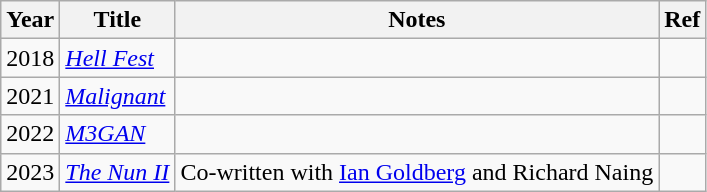<table class="wikitable">
<tr>
<th>Year</th>
<th>Title</th>
<th>Notes</th>
<th>Ref</th>
</tr>
<tr>
<td>2018</td>
<td><em><a href='#'>Hell Fest</a></em></td>
<td></td>
<td></td>
</tr>
<tr>
<td>2021</td>
<td><em><a href='#'>Malignant</a></em></td>
<td></td>
<td></td>
</tr>
<tr>
<td>2022</td>
<td><em><a href='#'>M3GAN</a></em></td>
<td></td>
<td></td>
</tr>
<tr>
<td>2023</td>
<td><em><a href='#'>The Nun II</a></em></td>
<td>Co-written with <a href='#'>Ian Goldberg</a> and Richard Naing</td>
<td></td>
</tr>
</table>
